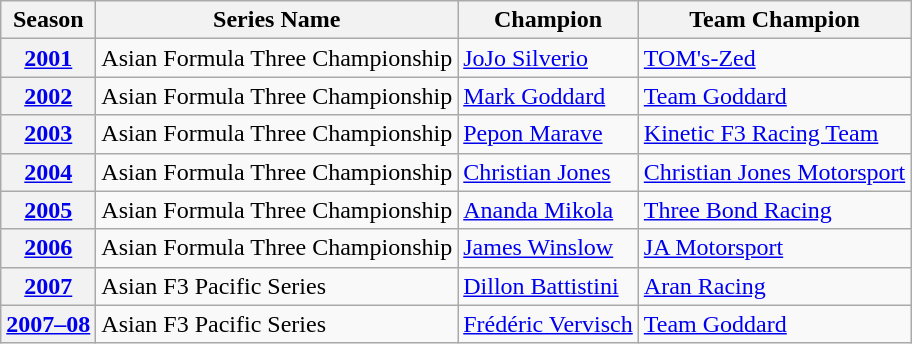<table class="wikitable">
<tr>
<th>Season</th>
<th>Series Name</th>
<th>Champion</th>
<th>Team Champion</th>
</tr>
<tr>
<th><a href='#'>2001</a></th>
<td>Asian Formula Three Championship</td>
<td> <a href='#'>JoJo Silverio</a></td>
<td> <a href='#'>TOM's-Zed</a></td>
</tr>
<tr>
<th><a href='#'>2002</a></th>
<td>Asian Formula Three Championship</td>
<td> <a href='#'>Mark Goddard</a></td>
<td> <a href='#'>Team Goddard</a></td>
</tr>
<tr>
<th><a href='#'>2003</a></th>
<td>Asian Formula Three Championship</td>
<td> <a href='#'>Pepon Marave</a></td>
<td> <a href='#'>Kinetic F3 Racing Team</a></td>
</tr>
<tr>
<th><a href='#'>2004</a></th>
<td>Asian Formula Three Championship</td>
<td> <a href='#'>Christian Jones</a></td>
<td> <a href='#'>Christian Jones Motorsport</a></td>
</tr>
<tr>
<th><a href='#'>2005</a></th>
<td>Asian Formula Three Championship</td>
<td> <a href='#'>Ananda Mikola</a></td>
<td> <a href='#'>Three Bond Racing</a></td>
</tr>
<tr>
<th><a href='#'>2006</a></th>
<td>Asian Formula Three Championship</td>
<td> <a href='#'>James Winslow</a></td>
<td> <a href='#'>JA Motorsport</a></td>
</tr>
<tr>
<th><a href='#'>2007</a></th>
<td>Asian F3 Pacific Series</td>
<td> <a href='#'>Dillon Battistini</a></td>
<td> <a href='#'>Aran Racing</a></td>
</tr>
<tr>
<th><a href='#'>2007–08</a></th>
<td>Asian F3 Pacific Series</td>
<td> <a href='#'>Frédéric Vervisch</a></td>
<td> <a href='#'>Team Goddard</a></td>
</tr>
</table>
